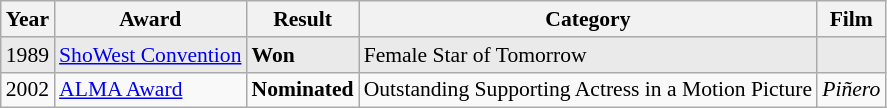<table class="wikitable" style="font-size: 90%;">
<tr>
<th>Year</th>
<th>Award</th>
<th>Result</th>
<th>Category</th>
<th>Film</th>
</tr>
<tr style="background-color: #EAEAEA;">
<td>1989</td>
<td><a href='#'>ShoWest Convention</a></td>
<td><strong>Won</strong></td>
<td>Female Star of Tomorrow</td>
<td></td>
</tr>
<tr>
<td>2002</td>
<td><a href='#'>ALMA Award</a></td>
<td><strong>Nominated</strong></td>
<td>Outstanding Supporting Actress in a Motion Picture</td>
<td><em>Piñero</em></td>
</tr>
</table>
